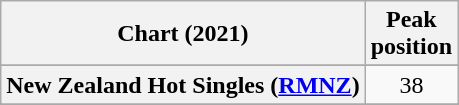<table class="wikitable sortable plainrowheaders" style="text-align:center">
<tr>
<th scope="col">Chart (2021)</th>
<th scope="col">Peak<br>position</th>
</tr>
<tr>
</tr>
<tr>
<th scope="row">New Zealand Hot Singles (<a href='#'>RMNZ</a>)</th>
<td>38</td>
</tr>
<tr>
</tr>
<tr>
</tr>
</table>
